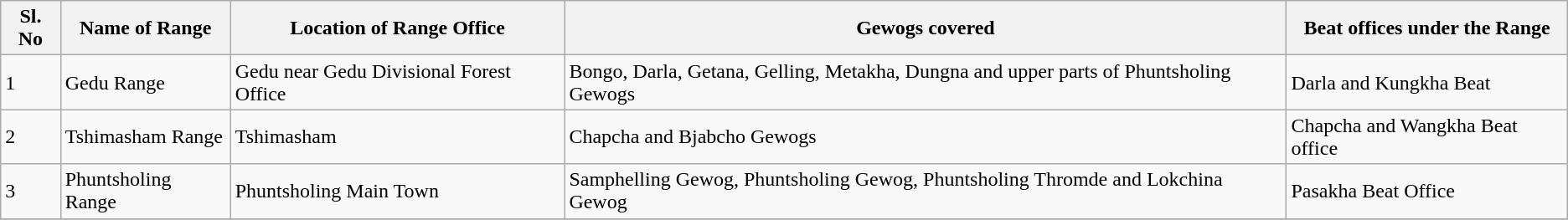<table class="wikitable">
<tr>
<th>Sl. No</th>
<th>Name of Range</th>
<th>Location of Range Office</th>
<th>Gewogs covered</th>
<th>Beat offices under the Range</th>
</tr>
<tr>
<td>1</td>
<td>Gedu Range</td>
<td>Gedu near Gedu Divisional Forest Office</td>
<td>Bongo, Darla, Getana, Gelling, Metakha, Dungna and upper parts of Phuntsholing Gewogs</td>
<td>Darla and Kungkha Beat</td>
</tr>
<tr>
<td>2</td>
<td>Tshimasham Range</td>
<td>Tshimasham</td>
<td>Chapcha and Bjabcho Gewogs</td>
<td>Chapcha and Wangkha Beat office</td>
</tr>
<tr>
<td>3</td>
<td>Phuntsholing Range</td>
<td>Phuntsholing Main Town</td>
<td>Samphelling Gewog, Phuntsholing Gewog, Phuntsholing Thromde and Lokchina Gewog</td>
<td>Pasakha Beat Office</td>
</tr>
<tr>
</tr>
</table>
